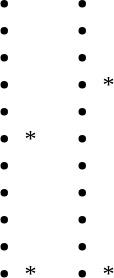<table>
<tr>
<td style="vertical-align:top; width:25%;"><br><ul><li></li><li></li><li></li><li></li><li></li><li>*</li><li></li><li></li><li></li><li></li><li>*</li></ul></td>
<td style="vertical-align:top; width:25%;"><br><ul><li></li><li></li><li></li><li>*</li><li></li><li></li><li></li><li></li><li></li><li></li><li>*</li></ul></td>
<td></td>
</tr>
</table>
